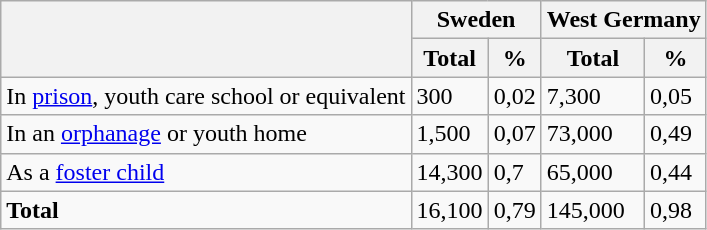<table class="wikitable">
<tr>
<th rowspan="2"></th>
<th colspan="2">Sweden</th>
<th colspan="2">West Germany</th>
</tr>
<tr>
<th>Total</th>
<th>%</th>
<th>Total</th>
<th>%</th>
</tr>
<tr>
<td>In <a href='#'>prison</a>, youth care school or equivalent</td>
<td>300</td>
<td>0,02</td>
<td>7,300</td>
<td>0,05</td>
</tr>
<tr>
<td>In an <a href='#'>orphanage</a> or youth home</td>
<td>1,500</td>
<td>0,07</td>
<td>73,000</td>
<td>0,49</td>
</tr>
<tr>
<td>As a <a href='#'>foster child</a></td>
<td>14,300</td>
<td>0,7</td>
<td>65,000</td>
<td>0,44</td>
</tr>
<tr>
<td><strong>Total</strong></td>
<td>16,100</td>
<td>0,79</td>
<td>145,000</td>
<td>0,98</td>
</tr>
</table>
